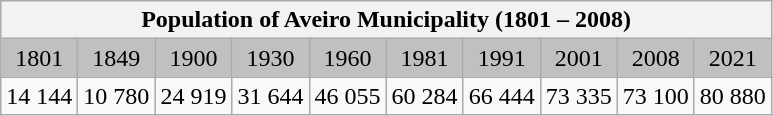<table class="wikitable" style="text-align:center;">
<tr>
<th colspan="10">Population of Aveiro Municipality (1801 – 2008)</th>
</tr>
<tr bgcolor="#C0C0C0">
<td align="center">1801</td>
<td align="center">1849</td>
<td align="center">1900</td>
<td align="center">1930</td>
<td align="center">1960</td>
<td align="center">1981</td>
<td align="center">1991</td>
<td align="center">2001</td>
<td align="center">2008</td>
<td align="center">2021</td>
</tr>
<tr>
<td align="center">14 144</td>
<td align="center">10 780</td>
<td align="center">24 919</td>
<td align="center">31 644</td>
<td align="center">46 055</td>
<td align="center">60 284</td>
<td align="center">66 444</td>
<td align="center">73 335</td>
<td align="center">73 100</td>
<td align="center">80 880</td>
</tr>
</table>
